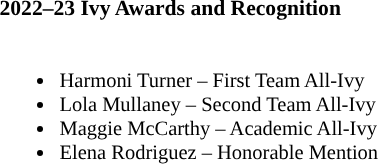<table class="toccolours" style="border-collapse:collapse; font-size:90%;">
<tr>
<td colspan="1"><strong>2022–23 Ivy Awards and Recognition</strong></td>
</tr>
<tr>
<td style="text-align: left; font-size: 95%;" valign="top"><br><ul><li>Harmoni Turner – First Team All-Ivy</li><li>Lola Mullaney – Second Team All-Ivy</li><li>Maggie McCarthy – Academic All-Ivy</li><li>Elena Rodriguez – Honorable Mention</li></ul></td>
</tr>
</table>
